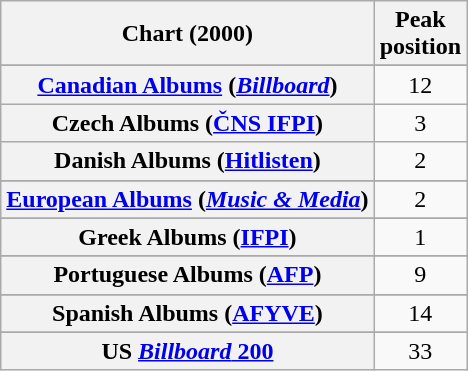<table class="wikitable sortable plainrowheaders" style="text-align:center">
<tr>
<th scope="col">Chart (2000)</th>
<th scope="col">Peak<br>position</th>
</tr>
<tr>
</tr>
<tr>
</tr>
<tr>
</tr>
<tr>
</tr>
<tr>
<th scope="row"><a href='#'>Canadian Albums</a> (<em><a href='#'>Billboard</a></em>)</th>
<td>12</td>
</tr>
<tr>
<th scope="row">Czech Albums (<a href='#'>ČNS IFPI</a>)</th>
<td>3</td>
</tr>
<tr>
<th scope="row">Danish Albums (<a href='#'>Hitlisten</a>)</th>
<td>2</td>
</tr>
<tr>
</tr>
<tr>
<th scope="row"><a href='#'>European Albums</a> (<em><a href='#'>Music & Media</a></em>)</th>
<td>2</td>
</tr>
<tr>
</tr>
<tr>
</tr>
<tr>
</tr>
<tr>
<th scope="row">Greek Albums (<a href='#'>IFPI</a>)</th>
<td>1</td>
</tr>
<tr>
</tr>
<tr>
</tr>
<tr>
</tr>
<tr>
</tr>
<tr>
</tr>
<tr>
<th scope="row">Portuguese Albums (<a href='#'>AFP</a>)</th>
<td>9</td>
</tr>
<tr>
</tr>
<tr>
<th scope="row">Spanish Albums (<a href='#'>AFYVE</a>)</th>
<td>14</td>
</tr>
<tr>
</tr>
<tr>
</tr>
<tr>
</tr>
<tr>
<th scope="row">US <a href='#'><em>Billboard</em> 200</a></th>
<td>33</td>
</tr>
</table>
